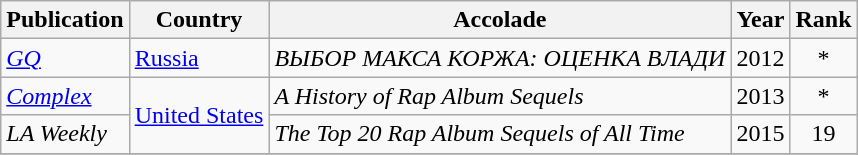<table class="wikitable">
<tr>
<th>Publication</th>
<th>Country</th>
<th>Accolade</th>
<th>Year</th>
<th>Rank</th>
</tr>
<tr>
<td><em><a href='#'>GQ</a></em></td>
<td rowspan=1><a href='#'>Russia</a></td>
<td><em>ВЫБОР МАКСА КОРЖА: ОЦЕНКА ВЛАДИ</em></td>
<td>2012</td>
<td style="text-align:center;">*</td>
</tr>
<tr>
<td><em><a href='#'>Complex</a></em></td>
<td rowspan=2><a href='#'>United States</a></td>
<td><em>A History of Rap Album Sequels</em></td>
<td>2013</td>
<td style="text-align:center;">*</td>
</tr>
<tr>
<td><em>LA Weekly</em></td>
<td><em>The Top 20 Rap Album Sequels of All Time</em></td>
<td>2015</td>
<td style="text-align:center;">19</td>
</tr>
<tr>
</tr>
</table>
